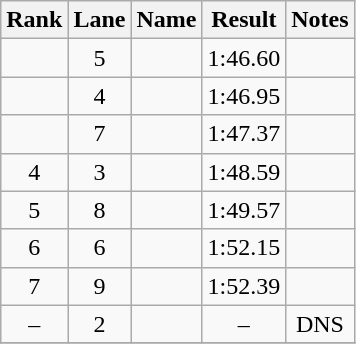<table class="wikitable" style="text-align:center">
<tr>
<th>Rank</th>
<th>Lane</th>
<th>Name</th>
<th>Result</th>
<th>Notes</th>
</tr>
<tr>
<td></td>
<td>5</td>
<td align="left"></td>
<td>1:46.60</td>
<td></td>
</tr>
<tr>
<td></td>
<td>4</td>
<td align="left"></td>
<td>1:46.95</td>
<td></td>
</tr>
<tr>
<td></td>
<td>7</td>
<td align="left"></td>
<td>1:47.37</td>
<td></td>
</tr>
<tr>
<td>4</td>
<td>3</td>
<td align="left"></td>
<td>1:48.59</td>
<td></td>
</tr>
<tr>
<td>5</td>
<td>8</td>
<td align="left"></td>
<td>1:49.57</td>
<td></td>
</tr>
<tr>
<td>6</td>
<td>6</td>
<td align="left"></td>
<td>1:52.15</td>
<td></td>
</tr>
<tr>
<td>7</td>
<td>9</td>
<td align="left"></td>
<td>1:52.39</td>
<td></td>
</tr>
<tr>
<td>–</td>
<td>2</td>
<td align="left"></td>
<td>–</td>
<td>DNS</td>
</tr>
<tr>
</tr>
</table>
